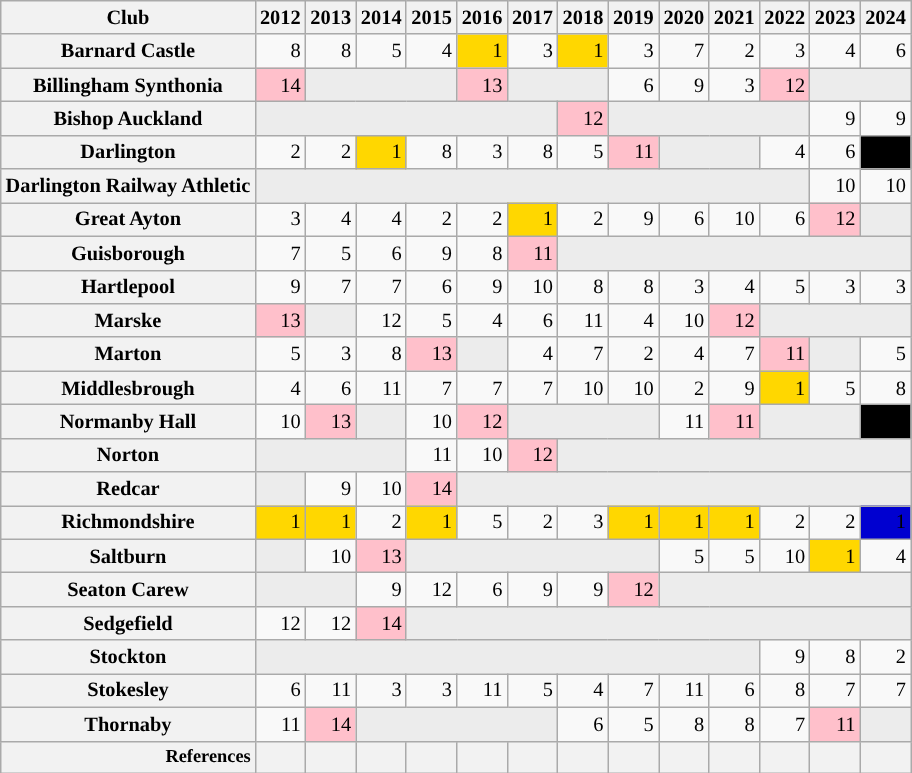<table class="wikitable plainrowheaders" style="font-size:85%; text-align: right;">
<tr>
<th scope="col">Club</th>
<th scope="col">2012</th>
<th scope="col">2013</th>
<th scope="col">2014</th>
<th scope="col">2015</th>
<th scope="col">2016</th>
<th scope="col">2017</th>
<th scope="col">2018</th>
<th scope="col">2019</th>
<th scope="col">2020</th>
<th scope="col">2021</th>
<th scope="col">2022</th>
<th scope="col">2023</th>
<th scope="col">2024</th>
</tr>
<tr>
<th scope="row">Barnard Castle</th>
<td>8</td>
<td>8</td>
<td>5</td>
<td>4</td>
<td bgcolor="gold">1</td>
<td>3</td>
<td bgcolor="gold">1</td>
<td>3</td>
<td>7</td>
<td>2</td>
<td>3</td>
<td>4</td>
<td>6</td>
</tr>
<tr>
<th scope="row">Billingham Synthonia</th>
<td bgcolor="pink">14</td>
<td bgcolor="#ececec" colspan="3"></td>
<td bgcolor="pink">13</td>
<td bgcolor="#ececec" colspan="2"></td>
<td>6</td>
<td>9</td>
<td>3</td>
<td bgcolor="pink">12</td>
<td bgcolor="#ececec" colspan="2"></td>
</tr>
<tr>
<th scope="row">Bishop Auckland</th>
<td bgcolor="#ececec" colspan="6"></td>
<td bgcolor="pink">12</td>
<td bgcolor="#ececec" colspan="4"></td>
<td>9</td>
<td>9</td>
</tr>
<tr>
<th scope="row">Darlington</th>
<td>2</td>
<td>2</td>
<td bgcolor="gold">1</td>
<td>8</td>
<td>3</td>
<td>8</td>
<td>5</td>
<td bgcolor="pink">11</td>
<td bgcolor="#ececec" colspan="2"></td>
<td>4</td>
<td>6</td>
<td bgcolor=″pink″>11</td>
</tr>
<tr>
<th scope="row">Darlington Railway Athletic</th>
<td bgcolor="#ececec" colspan="11"></td>
<td>10</td>
<td>10</td>
</tr>
<tr>
<th scope="row">Great Ayton</th>
<td>3</td>
<td>4</td>
<td>4</td>
<td>2</td>
<td>2</td>
<td bgcolor="gold">1</td>
<td>2</td>
<td>9</td>
<td>6</td>
<td>10</td>
<td>6</td>
<td bgcolor="pink">12</td>
<td bgcolor="#ececec" colspan="1"></td>
</tr>
<tr>
<th scope="row">Guisborough</th>
<td>7</td>
<td>5</td>
<td>6</td>
<td>9</td>
<td>8</td>
<td bgcolor="pink">11</td>
<td bgcolor="#ececec" colspan="7"></td>
</tr>
<tr>
<th scope="row">Hartlepool</th>
<td>9</td>
<td>7</td>
<td>7</td>
<td>6</td>
<td>9</td>
<td>10</td>
<td>8</td>
<td>8</td>
<td>3</td>
<td>4</td>
<td>5</td>
<td>3</td>
<td>3</td>
</tr>
<tr>
<th scope="row">Marske</th>
<td bgcolor="pink">13</td>
<td bgcolor="#ececec"></td>
<td>12</td>
<td>5</td>
<td>4</td>
<td>6</td>
<td>11</td>
<td>4</td>
<td>10</td>
<td bgcolor="pink">12</td>
<td bgcolor="#ececec" colspan="3"></td>
</tr>
<tr>
<th scope="row">Marton</th>
<td>5</td>
<td>3</td>
<td>8</td>
<td bgcolor="pink">13</td>
<td bgcolor="#ececec"></td>
<td>4</td>
<td>7</td>
<td>2</td>
<td>4</td>
<td>7</td>
<td bgcolor="pink">11</td>
<td bgcolor="#ececec"></td>
<td>5</td>
</tr>
<tr>
<th scope="row">Middlesbrough</th>
<td>4</td>
<td>6</td>
<td>11</td>
<td>7</td>
<td>7</td>
<td>7</td>
<td>10</td>
<td>10</td>
<td>2</td>
<td>9</td>
<td bgcolor="gold">1</td>
<td>5</td>
<td>8</td>
</tr>
<tr>
<th scope="row">Normanby Hall</th>
<td>10</td>
<td bgcolor="pink">13</td>
<td bgcolor="#ececec"></td>
<td>10</td>
<td bgcolor="pink">12</td>
<td bgcolor="#ececec" colspan="3"></td>
<td>11</td>
<td bgcolor="pink">11</td>
<td bgcolor="#ececec" colspan="2"></td>
<td bgcolor=“pink”>12</td>
</tr>
<tr>
<th scope="row">Norton</th>
<td bgcolor="#ececec" colspan="3"></td>
<td>11</td>
<td>10</td>
<td bgcolor="pink">12</td>
<td bgcolor="#ececec" colspan="7"></td>
</tr>
<tr>
<th scope="row">Redcar</th>
<td bgcolor="#ececec"></td>
<td>9</td>
<td>10</td>
<td bgcolor="pink">14</td>
<td bgcolor="#ececec" colspan="9"></td>
</tr>
<tr>
<th scope="row">Richmondshire</th>
<td bgcolor="gold">1</td>
<td bgcolor="gold">1</td>
<td>2</td>
<td bgcolor="gold">1</td>
<td>5</td>
<td>2</td>
<td>3</td>
<td bgcolor="gold">1</td>
<td bgcolor="gold">1</td>
<td bgcolor="gold">1</td>
<td>2</td>
<td>2</td>
<td bgcolor=“gold”>1</td>
</tr>
<tr>
<th scope="row">Saltburn</th>
<td bgcolor="#ececec"></td>
<td>10</td>
<td bgcolor="pink">13</td>
<td bgcolor="#ececec" colspan="5"></td>
<td>5</td>
<td>5</td>
<td>10</td>
<td bgcolor="gold">1</td>
<td>4</td>
</tr>
<tr>
<th scope="row">Seaton Carew</th>
<td bgcolor="#ececec" colspan="2"></td>
<td>9</td>
<td>12</td>
<td>6</td>
<td>9</td>
<td>9</td>
<td bgcolor="pink">12</td>
<td bgcolor="#ececec" colspan="5"></td>
</tr>
<tr>
<th scope="row">Sedgefield</th>
<td>12</td>
<td>12</td>
<td bgcolor="pink">14</td>
<td bgcolor="#ececec" colspan="10"></td>
</tr>
<tr>
<th scope="row">Stockton</th>
<td bgcolor="#ececec" colspan="10"></td>
<td>9</td>
<td>8</td>
<td>2</td>
</tr>
<tr>
<th scope="row">Stokesley</th>
<td>6</td>
<td>11</td>
<td>3</td>
<td>3</td>
<td>11</td>
<td>5</td>
<td>4</td>
<td>7</td>
<td>11</td>
<td>6</td>
<td>8</td>
<td>7</td>
<td>7</td>
</tr>
<tr>
<th scope="row">Thornaby</th>
<td>11</td>
<td bgcolor="pink">14</td>
<td bgcolor="#ececec" colspan="4"></td>
<td>6</td>
<td>5</td>
<td>8</td>
<td>8</td>
<td>7</td>
<td bgcolor="pink">11</td>
<td bgcolor="#ececec" colspan="3"></td>
</tr>
<tr style="font-size:90%; text-align:center">
<th scope="row" style="text-align: right">References</th>
<th scope="col"></th>
<th scope="col"></th>
<th scope="col"></th>
<th scope="col"></th>
<th scope="col"></th>
<th scope="col"></th>
<th scope="col"></th>
<th scope="col"></th>
<th scope="col"></th>
<th scope="col"></th>
<th scope="col"></th>
<th scope="col"></th>
<th scope="col"></th>
</tr>
</table>
